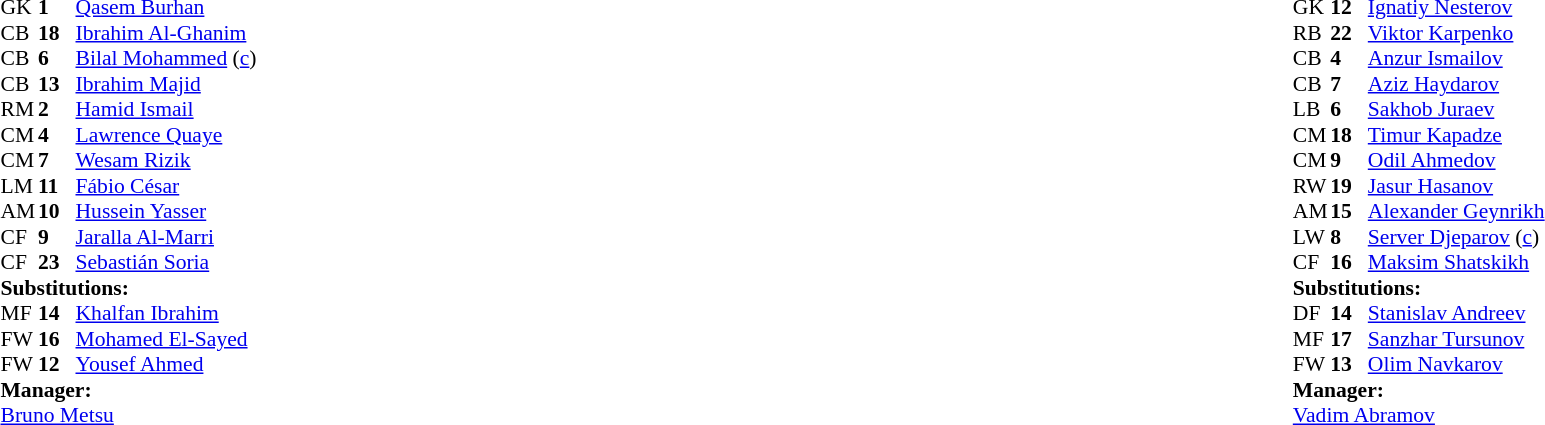<table style="width:100%;">
<tr>
<td style="vertical-align:top; width:50%;"><br><table style="font-size: 90%" cellspacing="0" cellpadding="0">
<tr>
<th width="25"></th>
<th width="25"></th>
</tr>
<tr>
<td>GK</td>
<td><strong>1</strong></td>
<td><a href='#'>Qasem Burhan</a></td>
</tr>
<tr>
<td>CB</td>
<td><strong>18</strong></td>
<td><a href='#'>Ibrahim Al-Ghanim</a></td>
</tr>
<tr>
<td>CB</td>
<td><strong>6</strong></td>
<td><a href='#'>Bilal Mohammed</a> (<a href='#'>c</a>)</td>
</tr>
<tr>
<td>CB</td>
<td><strong>13</strong></td>
<td><a href='#'>Ibrahim Majid</a></td>
</tr>
<tr>
<td>RM</td>
<td><strong>2</strong></td>
<td><a href='#'>Hamid Ismail</a></td>
</tr>
<tr>
<td>CM</td>
<td><strong>4</strong></td>
<td><a href='#'>Lawrence Quaye</a></td>
</tr>
<tr>
<td>CM</td>
<td><strong>7</strong></td>
<td><a href='#'>Wesam Rizik</a></td>
<td></td>
</tr>
<tr>
<td>LM</td>
<td><strong>11</strong></td>
<td><a href='#'>Fábio César</a></td>
<td></td>
<td></td>
</tr>
<tr>
<td>AM</td>
<td><strong>10</strong></td>
<td><a href='#'>Hussein Yasser</a></td>
<td></td>
<td></td>
</tr>
<tr>
<td>CF</td>
<td><strong>9</strong></td>
<td><a href='#'>Jaralla Al-Marri</a></td>
<td></td>
<td></td>
</tr>
<tr>
<td>CF</td>
<td><strong>23</strong></td>
<td><a href='#'>Sebastián Soria</a></td>
</tr>
<tr>
<td colspan=3><strong>Substitutions:</strong></td>
</tr>
<tr>
<td>MF</td>
<td><strong>14</strong></td>
<td><a href='#'>Khalfan Ibrahim</a></td>
<td></td>
<td></td>
</tr>
<tr>
<td>FW</td>
<td><strong>16</strong></td>
<td><a href='#'>Mohamed El-Sayed</a></td>
<td></td>
<td></td>
</tr>
<tr>
<td>FW</td>
<td><strong>12</strong></td>
<td><a href='#'>Yousef Ahmed</a></td>
<td></td>
<td></td>
</tr>
<tr>
<td colspan=3><strong>Manager:</strong></td>
</tr>
<tr>
<td colspan=3> <a href='#'>Bruno Metsu</a></td>
</tr>
</table>
</td>
<td valign="top"></td>
<td style="vertical-align:top; width:50%;"><br><table cellspacing="0" cellpadding="0" style="font-size:90%; margin:auto;">
<tr>
<th width=25></th>
<th width=25></th>
</tr>
<tr>
<td>GK</td>
<td><strong>12</strong></td>
<td><a href='#'>Ignatiy Nesterov</a></td>
</tr>
<tr>
<td>RB</td>
<td><strong>22</strong></td>
<td><a href='#'>Viktor Karpenko</a></td>
</tr>
<tr>
<td>CB</td>
<td><strong>4</strong></td>
<td><a href='#'>Anzur Ismailov</a></td>
</tr>
<tr>
<td>CB</td>
<td><strong>7</strong></td>
<td><a href='#'>Aziz Haydarov</a></td>
</tr>
<tr>
<td>LB</td>
<td><strong>6</strong></td>
<td><a href='#'>Sakhob Juraev</a></td>
<td></td>
<td></td>
</tr>
<tr>
<td>CM</td>
<td><strong>18</strong></td>
<td><a href='#'>Timur Kapadze</a></td>
</tr>
<tr>
<td>CM</td>
<td><strong>9</strong></td>
<td><a href='#'>Odil Ahmedov</a></td>
</tr>
<tr>
<td>RW</td>
<td><strong>19</strong></td>
<td><a href='#'>Jasur Hasanov</a></td>
<td></td>
<td></td>
</tr>
<tr>
<td>AM</td>
<td><strong>15</strong></td>
<td><a href='#'>Alexander Geynrikh</a></td>
<td></td>
<td></td>
</tr>
<tr>
<td>LW</td>
<td><strong>8</strong></td>
<td><a href='#'>Server Djeparov</a> (<a href='#'>c</a>)</td>
</tr>
<tr>
<td>CF</td>
<td><strong>16</strong></td>
<td><a href='#'>Maksim Shatskikh</a></td>
</tr>
<tr>
<td colspan=3><strong>Substitutions:</strong></td>
</tr>
<tr>
<td>DF</td>
<td><strong>14</strong></td>
<td><a href='#'>Stanislav Andreev</a></td>
<td></td>
<td></td>
</tr>
<tr>
<td>MF</td>
<td><strong>17</strong></td>
<td><a href='#'>Sanzhar Tursunov</a></td>
<td></td>
<td></td>
</tr>
<tr>
<td>FW</td>
<td><strong>13</strong></td>
<td><a href='#'>Olim Navkarov</a></td>
<td></td>
<td></td>
</tr>
<tr>
<td colspan=3><strong>Manager:</strong></td>
</tr>
<tr>
<td colspan=3><a href='#'>Vadim Abramov</a></td>
</tr>
</table>
</td>
</tr>
</table>
